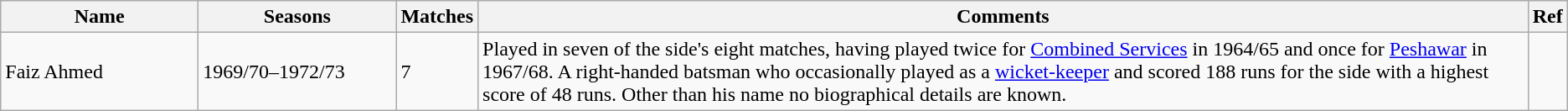<table class="wikitable">
<tr>
<th style="width:150px">Name</th>
<th style="width:150px">Seasons</th>
<th>Matches</th>
<th>Comments</th>
<th>Ref</th>
</tr>
<tr>
<td>Faiz Ahmed</td>
<td>1969/70–1972/73</td>
<td>7</td>
<td>Played in seven of the side's eight matches, having played twice for <a href='#'>Combined Services</a> in 1964/65 and once for <a href='#'>Peshawar</a> in 1967/68. A right-handed batsman who occasionally played as a <a href='#'>wicket-keeper</a> and scored 188 runs for the side with a highest score of 48 runs. Other than his name no biographical details are known.</td>
<td></td>
</tr>
</table>
